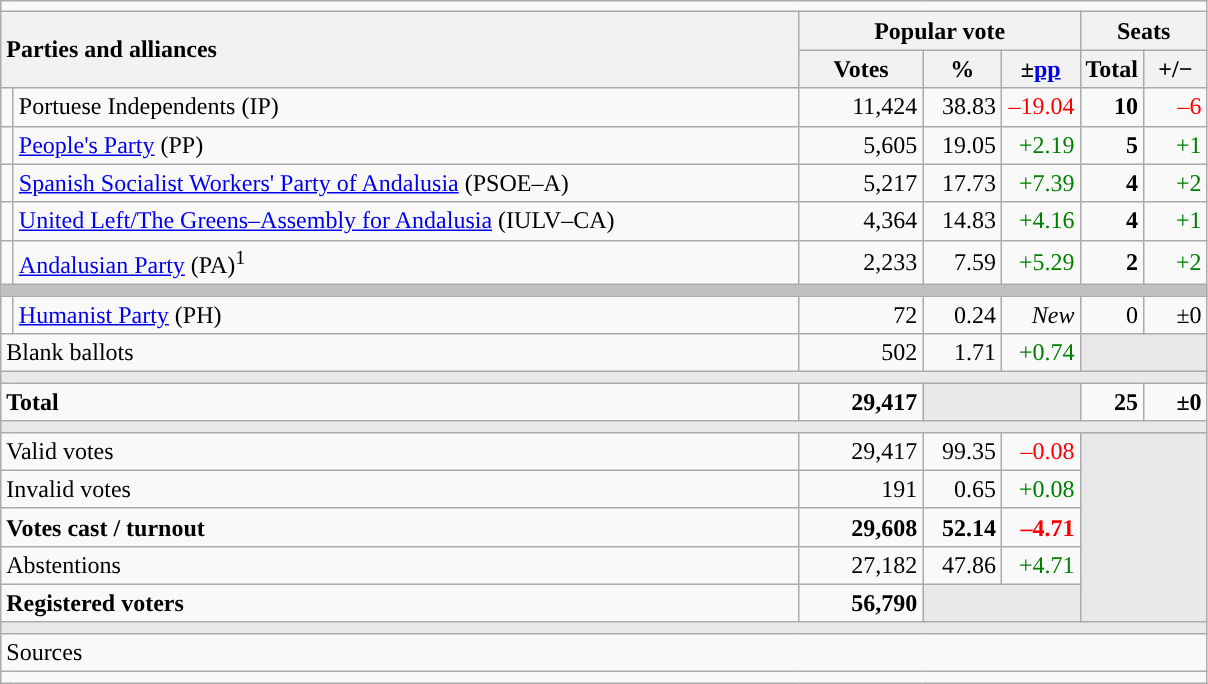<table class="wikitable" style="text-align:right;">
<tr>
<td colspan="7"></td>
</tr>
<tr>
<th style="text-align:left;" rowspan="2" colspan="2" width="525">Parties and alliances</th>
<th colspan="3">Popular vote</th>
<th colspan="2">Seats</th>
</tr>
<tr>
<th width="75">Votes</th>
<th width="45">%</th>
<th width="45">±<a href='#'>pp</a></th>
<th width="35">Total</th>
<th width="35">+/−</th>
</tr>
<tr>
<td width="1" style="color:inherit;background:"></td>
<td align="left">Portuese Independents (IP)</td>
<td>11,424</td>
<td>38.83</td>
<td style="color:red;">–19.04</td>
<td><strong>10</strong></td>
<td style="color:red;">–6</td>
</tr>
<tr>
<td style="color:inherit;background:"></td>
<td align="left"><a href='#'>People's Party</a> (PP)</td>
<td>5,605</td>
<td>19.05</td>
<td style="color:green;">+2.19</td>
<td><strong>5</strong></td>
<td style="color:green;">+1</td>
</tr>
<tr>
<td style="color:inherit;background:"></td>
<td align="left"><a href='#'>Spanish Socialist Workers' Party of Andalusia</a> (PSOE–A)</td>
<td>5,217</td>
<td>17.73</td>
<td style="color:green;">+7.39</td>
<td><strong>4</strong></td>
<td style="color:green;">+2</td>
</tr>
<tr>
<td style="color:inherit;background:"></td>
<td align="left"><a href='#'>United Left/The Greens–Assembly for Andalusia</a> (IULV–CA)</td>
<td>4,364</td>
<td>14.83</td>
<td style="color:green;">+4.16</td>
<td><strong>4</strong></td>
<td style="color:green;">+1</td>
</tr>
<tr>
<td style="color:inherit;background:"></td>
<td align="left"><a href='#'>Andalusian Party</a> (PA)<sup>1</sup></td>
<td>2,233</td>
<td>7.59</td>
<td style="color:green;">+5.29</td>
<td><strong>2</strong></td>
<td style="color:green;">+2</td>
</tr>
<tr>
<td colspan="7" bgcolor="#C0C0C0"></td>
</tr>
<tr>
<td style="color:inherit;background:"></td>
<td align="left"><a href='#'>Humanist Party</a> (PH)</td>
<td>72</td>
<td>0.24</td>
<td><em>New</em></td>
<td>0</td>
<td>±0</td>
</tr>
<tr>
<td align="left" colspan="2">Blank ballots</td>
<td>502</td>
<td>1.71</td>
<td style="color:green;">+0.74</td>
<td bgcolor="#E9E9E9" colspan="2"></td>
</tr>
<tr>
<td colspan="7" bgcolor="#E9E9E9"></td>
</tr>
<tr style="font-weight:bold;">
<td align="left" colspan="2">Total</td>
<td>29,417</td>
<td bgcolor="#E9E9E9" colspan="2"></td>
<td>25</td>
<td>±0</td>
</tr>
<tr>
<td colspan="7" bgcolor="#E9E9E9"></td>
</tr>
<tr>
<td align="left" colspan="2">Valid votes</td>
<td>29,417</td>
<td>99.35</td>
<td style="color:red;">–0.08</td>
<td bgcolor="#E9E9E9" colspan="2" rowspan="5"></td>
</tr>
<tr>
<td align="left" colspan="2">Invalid votes</td>
<td>191</td>
<td>0.65</td>
<td style="color:green;">+0.08</td>
</tr>
<tr style="font-weight:bold;">
<td align="left" colspan="2">Votes cast / turnout</td>
<td>29,608</td>
<td>52.14</td>
<td style="color:red;">–4.71</td>
</tr>
<tr>
<td align="left" colspan="2">Abstentions</td>
<td>27,182</td>
<td>47.86</td>
<td style="color:green;">+4.71</td>
</tr>
<tr style="font-weight:bold;">
<td align="left" colspan="2">Registered voters</td>
<td>56,790</td>
<td bgcolor="#E9E9E9" colspan="2"></td>
</tr>
<tr>
<td colspan="7" bgcolor="#E9E9E9"></td>
</tr>
<tr>
<td align="left" colspan="7">Sources</td>
</tr>
<tr>
<td colspan="7" style="text-align:left; max-width:790px;"></td>
</tr>
</table>
